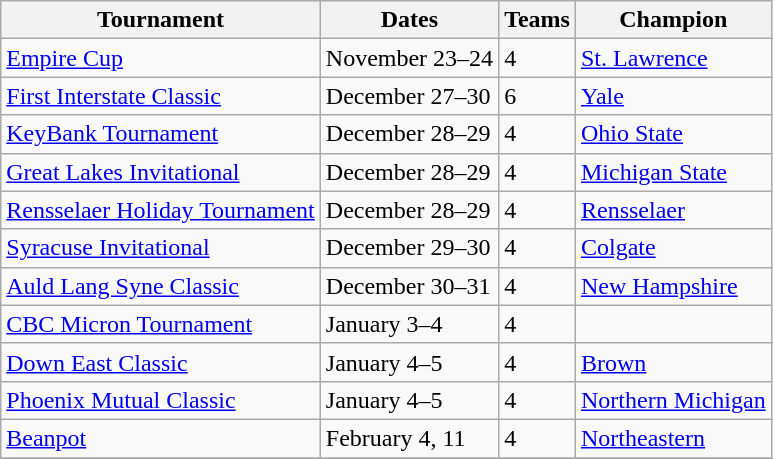<table class="wikitable">
<tr>
<th>Tournament</th>
<th>Dates</th>
<th>Teams</th>
<th>Champion</th>
</tr>
<tr>
<td><a href='#'>Empire Cup</a></td>
<td>November 23–24</td>
<td>4</td>
<td><a href='#'>St. Lawrence</a></td>
</tr>
<tr>
<td><a href='#'>First Interstate Classic</a></td>
<td>December 27–30</td>
<td>6</td>
<td><a href='#'>Yale</a></td>
</tr>
<tr>
<td><a href='#'>KeyBank Tournament</a></td>
<td>December 28–29</td>
<td>4</td>
<td><a href='#'>Ohio State</a></td>
</tr>
<tr>
<td><a href='#'>Great Lakes Invitational</a></td>
<td>December 28–29</td>
<td>4</td>
<td><a href='#'>Michigan State</a></td>
</tr>
<tr>
<td><a href='#'>Rensselaer Holiday Tournament</a></td>
<td>December 28–29</td>
<td>4</td>
<td><a href='#'>Rensselaer</a></td>
</tr>
<tr>
<td><a href='#'>Syracuse Invitational</a></td>
<td>December 29–30</td>
<td>4</td>
<td><a href='#'>Colgate</a></td>
</tr>
<tr>
<td><a href='#'>Auld Lang Syne Classic</a></td>
<td>December 30–31</td>
<td>4</td>
<td><a href='#'>New Hampshire</a></td>
</tr>
<tr>
<td><a href='#'>CBC Micron Tournament</a></td>
<td>January 3–4</td>
<td>4</td>
<td></td>
</tr>
<tr>
<td><a href='#'>Down East Classic</a></td>
<td>January 4–5</td>
<td>4</td>
<td><a href='#'>Brown</a></td>
</tr>
<tr>
<td><a href='#'>Phoenix Mutual Classic</a></td>
<td>January 4–5</td>
<td>4</td>
<td><a href='#'>Northern Michigan</a></td>
</tr>
<tr>
<td><a href='#'>Beanpot</a></td>
<td>February 4, 11</td>
<td>4</td>
<td><a href='#'>Northeastern</a></td>
</tr>
<tr>
</tr>
</table>
